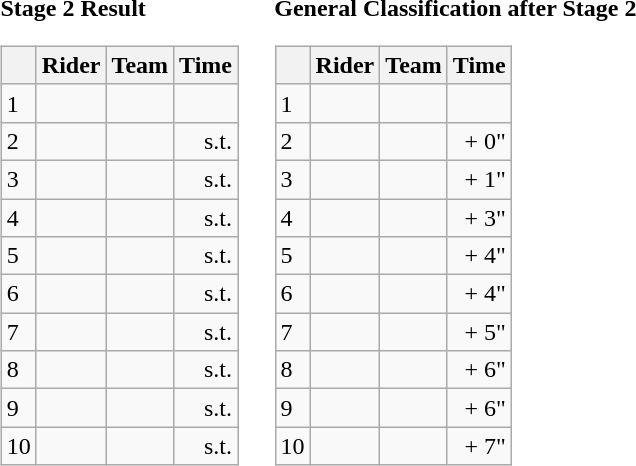<table>
<tr>
<td><strong>Stage 2 Result</strong><br><table class="wikitable">
<tr>
<th></th>
<th>Rider</th>
<th>Team</th>
<th>Time</th>
</tr>
<tr>
<td>1</td>
<td></td>
<td></td>
<td align="right"></td>
</tr>
<tr>
<td>2</td>
<td></td>
<td></td>
<td align="right">s.t.</td>
</tr>
<tr>
<td>3</td>
<td></td>
<td></td>
<td align="right">s.t.</td>
</tr>
<tr>
<td>4</td>
<td></td>
<td></td>
<td align="right">s.t.</td>
</tr>
<tr>
<td>5</td>
<td></td>
<td></td>
<td align="right">s.t.</td>
</tr>
<tr>
<td>6</td>
<td></td>
<td></td>
<td align="right">s.t.</td>
</tr>
<tr>
<td>7</td>
<td></td>
<td></td>
<td align="right">s.t.</td>
</tr>
<tr>
<td>8</td>
<td></td>
<td></td>
<td align="right">s.t.</td>
</tr>
<tr>
<td>9</td>
<td></td>
<td></td>
<td align="right">s.t.</td>
</tr>
<tr>
<td>10</td>
<td></td>
<td></td>
<td align="right">s.t.</td>
</tr>
</table>
</td>
<td></td>
<td><strong>General Classification after Stage 2</strong><br><table class="wikitable">
<tr>
<th></th>
<th>Rider</th>
<th>Team</th>
<th>Time</th>
</tr>
<tr>
<td>1</td>
<td> </td>
<td></td>
<td align="right"></td>
</tr>
<tr>
<td>2</td>
<td></td>
<td></td>
<td align="right">+ 0"</td>
</tr>
<tr>
<td>3</td>
<td></td>
<td></td>
<td align="right">+ 1"</td>
</tr>
<tr>
<td>4</td>
<td></td>
<td></td>
<td align="right">+ 3"</td>
</tr>
<tr>
<td>5</td>
<td></td>
<td></td>
<td align="right">+ 4"</td>
</tr>
<tr>
<td>6</td>
<td></td>
<td></td>
<td align="right">+ 4"</td>
</tr>
<tr>
<td>7</td>
<td></td>
<td></td>
<td align="right">+ 5"</td>
</tr>
<tr>
<td>8</td>
<td></td>
<td></td>
<td align="right">+ 6"</td>
</tr>
<tr>
<td>9</td>
<td></td>
<td></td>
<td align="right">+ 6"</td>
</tr>
<tr>
<td>10</td>
<td></td>
<td></td>
<td align="right">+ 7"</td>
</tr>
</table>
</td>
</tr>
</table>
